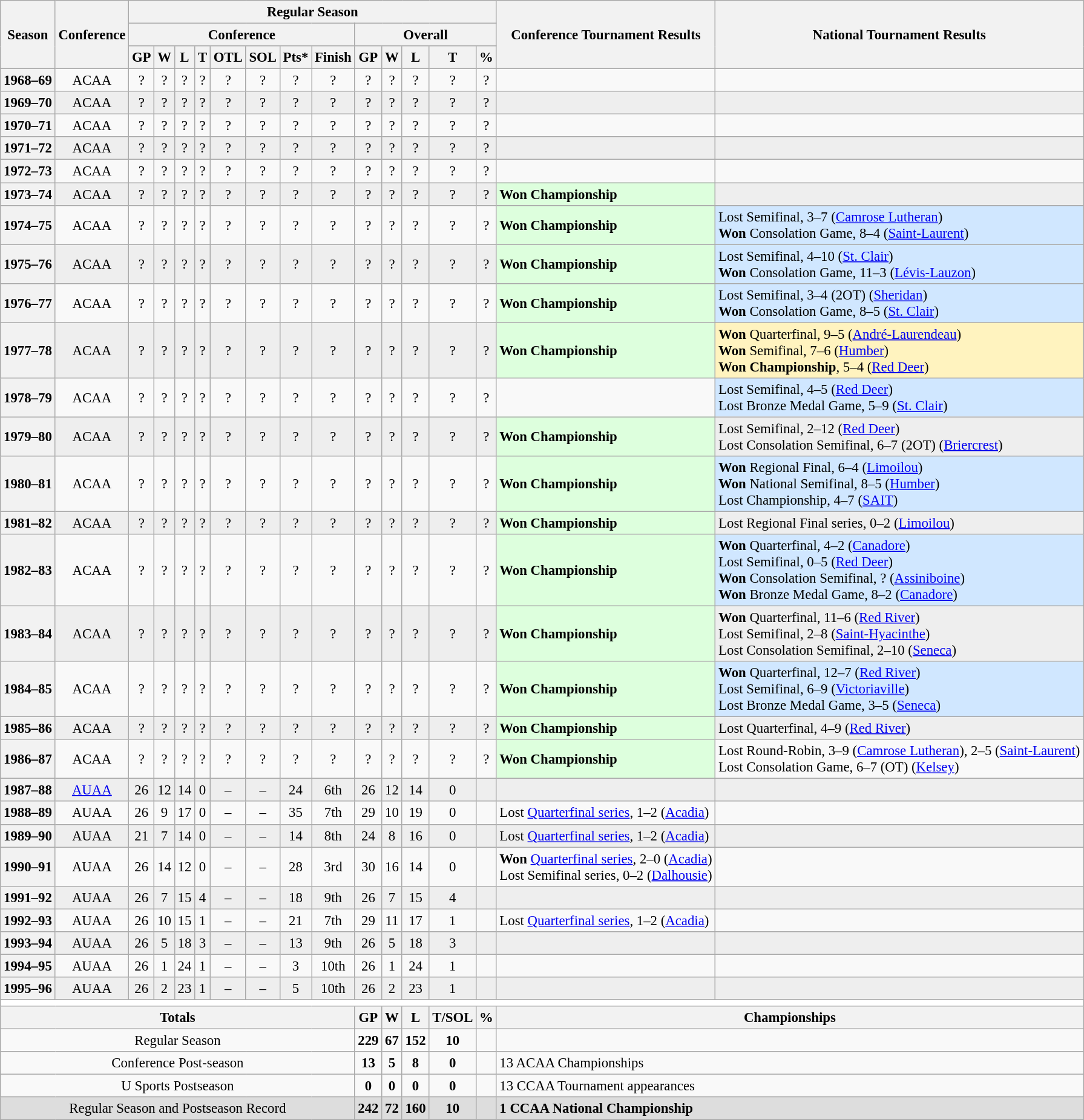<table class="wikitable" style="text-align: center; font-size: 95%">
<tr>
<th rowspan="3">Season</th>
<th rowspan="3">Conference</th>
<th colspan="13">Regular Season</th>
<th rowspan="3">Conference Tournament Results</th>
<th rowspan="3">National Tournament Results</th>
</tr>
<tr>
<th colspan="8">Conference</th>
<th colspan="5">Overall</th>
</tr>
<tr>
<th>GP</th>
<th>W</th>
<th>L</th>
<th>T</th>
<th>OTL</th>
<th>SOL</th>
<th>Pts*</th>
<th>Finish</th>
<th>GP</th>
<th>W</th>
<th>L</th>
<th>T</th>
<th>%</th>
</tr>
<tr>
<th>1968–69</th>
<td>ACAA</td>
<td>?</td>
<td>?</td>
<td>?</td>
<td>?</td>
<td>?</td>
<td>?</td>
<td>?</td>
<td>?</td>
<td>?</td>
<td>?</td>
<td>?</td>
<td>?</td>
<td>?</td>
<td align="left"></td>
<td align="left"></td>
</tr>
<tr bgcolor=eeeeee>
<th>1969–70</th>
<td>ACAA</td>
<td>?</td>
<td>?</td>
<td>?</td>
<td>?</td>
<td>?</td>
<td>?</td>
<td>?</td>
<td>?</td>
<td>?</td>
<td>?</td>
<td>?</td>
<td>?</td>
<td>?</td>
<td align="left"></td>
<td align="left"></td>
</tr>
<tr>
<th>1970–71</th>
<td>ACAA</td>
<td>?</td>
<td>?</td>
<td>?</td>
<td>?</td>
<td>?</td>
<td>?</td>
<td>?</td>
<td>?</td>
<td>?</td>
<td>?</td>
<td>?</td>
<td>?</td>
<td>?</td>
<td align="left"></td>
<td align="left"></td>
</tr>
<tr bgcolor=eeeeee>
<th>1971–72</th>
<td>ACAA</td>
<td>?</td>
<td>?</td>
<td>?</td>
<td>?</td>
<td>?</td>
<td>?</td>
<td>?</td>
<td>?</td>
<td>?</td>
<td>?</td>
<td>?</td>
<td>?</td>
<td>?</td>
<td align="left"></td>
<td align="left"></td>
</tr>
<tr>
<th>1972–73</th>
<td>ACAA</td>
<td>?</td>
<td>?</td>
<td>?</td>
<td>?</td>
<td>?</td>
<td>?</td>
<td>?</td>
<td>?</td>
<td>?</td>
<td>?</td>
<td>?</td>
<td>?</td>
<td>?</td>
<td align="left"></td>
<td align="left"></td>
</tr>
<tr bgcolor=eeeeee>
<th>1973–74</th>
<td>ACAA</td>
<td>?</td>
<td>?</td>
<td>?</td>
<td>?</td>
<td>?</td>
<td>?</td>
<td>?</td>
<td>?</td>
<td>?</td>
<td>?</td>
<td>?</td>
<td>?</td>
<td>?</td>
<td style="background: #ddffdd;" align="left"><strong>Won Championship</strong></td>
<td align="left"></td>
</tr>
<tr>
<th>1974–75</th>
<td>ACAA</td>
<td>?</td>
<td>?</td>
<td>?</td>
<td>?</td>
<td>?</td>
<td>?</td>
<td>?</td>
<td>?</td>
<td>?</td>
<td>?</td>
<td>?</td>
<td>?</td>
<td>?</td>
<td style="background: #ddffdd;" align="left"><strong>Won Championship</strong></td>
<td style="background: #D0E7FF;" align="left">Lost Semifinal, 3–7 (<a href='#'>Camrose Lutheran</a>)<br><strong>Won</strong> Consolation Game, 8–4 (<a href='#'>Saint-Laurent</a>)</td>
</tr>
<tr bgcolor=eeeeee>
<th>1975–76</th>
<td>ACAA</td>
<td>?</td>
<td>?</td>
<td>?</td>
<td>?</td>
<td>?</td>
<td>?</td>
<td>?</td>
<td>?</td>
<td>?</td>
<td>?</td>
<td>?</td>
<td>?</td>
<td>?</td>
<td style="background: #ddffdd;" align="left"><strong>Won Championship</strong></td>
<td style="background: #D0E7FF;" align="left">Lost Semifinal, 4–10 (<a href='#'>St. Clair</a>)<br><strong>Won</strong> Consolation Game, 11–3 (<a href='#'>Lévis-Lauzon</a>)</td>
</tr>
<tr>
<th>1976–77</th>
<td>ACAA</td>
<td>?</td>
<td>?</td>
<td>?</td>
<td>?</td>
<td>?</td>
<td>?</td>
<td>?</td>
<td>?</td>
<td>?</td>
<td>?</td>
<td>?</td>
<td>?</td>
<td>?</td>
<td style="background: #ddffdd;" align="left"><strong>Won Championship</strong></td>
<td style="background: #D0E7FF;" align="left">Lost Semifinal, 3–4 (2OT) (<a href='#'>Sheridan</a>)<br><strong>Won</strong> Consolation Game, 8–5 (<a href='#'>St. Clair</a>)</td>
</tr>
<tr bgcolor=eeeeee>
<th>1977–78</th>
<td>ACAA</td>
<td>?</td>
<td>?</td>
<td>?</td>
<td>?</td>
<td>?</td>
<td>?</td>
<td>?</td>
<td>?</td>
<td>?</td>
<td>?</td>
<td>?</td>
<td>?</td>
<td>?</td>
<td style="background: #ddffdd;" align="left"><strong>Won Championship</strong></td>
<td style="background: #FFF3BF;" align="left"><strong>Won</strong> Quarterfinal, 9–5 (<a href='#'>André-Laurendeau</a>)<br><strong>Won</strong> Semifinal, 7–6 (<a href='#'>Humber</a>)<br><strong>Won Championship</strong>, 5–4 (<a href='#'>Red Deer</a>)</td>
</tr>
<tr>
<th>1978–79</th>
<td>ACAA</td>
<td>?</td>
<td>?</td>
<td>?</td>
<td>?</td>
<td>?</td>
<td>?</td>
<td>?</td>
<td>?</td>
<td>?</td>
<td>?</td>
<td>?</td>
<td>?</td>
<td>?</td>
<td align="left"></td>
<td style="background: #D0E7FF;" align="left">Lost Semifinal, 4–5 (<a href='#'>Red Deer</a>)<br>Lost Bronze Medal Game, 5–9 (<a href='#'>St. Clair</a>)</td>
</tr>
<tr bgcolor=eeeeee>
<th>1979–80</th>
<td>ACAA</td>
<td>?</td>
<td>?</td>
<td>?</td>
<td>?</td>
<td>?</td>
<td>?</td>
<td>?</td>
<td>?</td>
<td>?</td>
<td>?</td>
<td>?</td>
<td>?</td>
<td>?</td>
<td style="background: #ddffdd;" align="left"><strong>Won Championship</strong></td>
<td align="left">Lost Semifinal, 2–12 (<a href='#'>Red Deer</a>)<br>Lost Consolation Semifinal, 6–7 (2OT) (<a href='#'>Briercrest</a>)</td>
</tr>
<tr>
<th>1980–81</th>
<td>ACAA</td>
<td>?</td>
<td>?</td>
<td>?</td>
<td>?</td>
<td>?</td>
<td>?</td>
<td>?</td>
<td>?</td>
<td>?</td>
<td>?</td>
<td>?</td>
<td>?</td>
<td>?</td>
<td style="background: #ddffdd;" align="left"><strong>Won Championship</strong></td>
<td style="background: #D0E7FF;" align="left"><strong>Won</strong> Regional Final, 6–4 (<a href='#'>Limoilou</a>)<br><strong>Won</strong> National Semifinal, 8–5 (<a href='#'>Humber</a>)<br>Lost Championship, 4–7 (<a href='#'>SAIT</a>)</td>
</tr>
<tr bgcolor=eeeeee>
<th>1981–82</th>
<td>ACAA</td>
<td>?</td>
<td>?</td>
<td>?</td>
<td>?</td>
<td>?</td>
<td>?</td>
<td>?</td>
<td>?</td>
<td>?</td>
<td>?</td>
<td>?</td>
<td>?</td>
<td>?</td>
<td style="background: #ddffdd;" align="left"><strong>Won Championship</strong></td>
<td align="left">Lost Regional Final series, 0–2 (<a href='#'>Limoilou</a>)</td>
</tr>
<tr>
<th>1982–83</th>
<td>ACAA</td>
<td>?</td>
<td>?</td>
<td>?</td>
<td>?</td>
<td>?</td>
<td>?</td>
<td>?</td>
<td>?</td>
<td>?</td>
<td>?</td>
<td>?</td>
<td>?</td>
<td>?</td>
<td style="background: #ddffdd;" align="left"><strong>Won Championship</strong></td>
<td style="background: #D0E7FF;" align="left"><strong>Won</strong> Quarterfinal, 4–2 (<a href='#'>Canadore</a>)<br>Lost Semifinal, 0–5 (<a href='#'>Red Deer</a>)<br><strong>Won</strong> Consolation Semifinal, ? (<a href='#'>Assiniboine</a>)<br><strong>Won</strong> Bronze Medal Game, 8–2 (<a href='#'>Canadore</a>)</td>
</tr>
<tr bgcolor=eeeeee>
<th>1983–84</th>
<td>ACAA</td>
<td>?</td>
<td>?</td>
<td>?</td>
<td>?</td>
<td>?</td>
<td>?</td>
<td>?</td>
<td>?</td>
<td>?</td>
<td>?</td>
<td>?</td>
<td>?</td>
<td>?</td>
<td style="background: #ddffdd;" align="left"><strong>Won Championship</strong></td>
<td align="left"><strong>Won</strong> Quarterfinal, 11–6 (<a href='#'>Red River</a>)<br>Lost Semifinal, 2–8 (<a href='#'>Saint-Hyacinthe</a>)<br>Lost Consolation Semifinal, 2–10 (<a href='#'>Seneca</a>)</td>
</tr>
<tr>
<th>1984–85</th>
<td>ACAA</td>
<td>?</td>
<td>?</td>
<td>?</td>
<td>?</td>
<td>?</td>
<td>?</td>
<td>?</td>
<td>?</td>
<td>?</td>
<td>?</td>
<td>?</td>
<td>?</td>
<td>?</td>
<td style="background: #ddffdd;" align="left"><strong>Won Championship</strong></td>
<td style="background: #D0E7FF;" align="left"><strong>Won</strong> Quarterfinal, 12–7 (<a href='#'>Red River</a>)<br>Lost Semifinal, 6–9 (<a href='#'>Victoriaville</a>)<br>Lost Bronze Medal Game, 3–5 (<a href='#'>Seneca</a>)</td>
</tr>
<tr bgcolor=eeeeee>
<th>1985–86</th>
<td>ACAA</td>
<td>?</td>
<td>?</td>
<td>?</td>
<td>?</td>
<td>?</td>
<td>?</td>
<td>?</td>
<td>?</td>
<td>?</td>
<td>?</td>
<td>?</td>
<td>?</td>
<td>?</td>
<td style="background: #ddffdd;" align="left"><strong>Won Championship</strong></td>
<td align="left">Lost Quarterfinal, 4–9 (<a href='#'>Red River</a>)</td>
</tr>
<tr>
<th>1986–87</th>
<td>ACAA</td>
<td>?</td>
<td>?</td>
<td>?</td>
<td>?</td>
<td>?</td>
<td>?</td>
<td>?</td>
<td>?</td>
<td>?</td>
<td>?</td>
<td>?</td>
<td>?</td>
<td>?</td>
<td style="background: #ddffdd;" align="left"><strong>Won Championship</strong></td>
<td align="left">Lost Round-Robin, 3–9 (<a href='#'>Camrose Lutheran</a>), 2–5 (<a href='#'>Saint-Laurent</a>)<br>Lost Consolation Game, 6–7 (OT) (<a href='#'>Kelsey</a>)</td>
</tr>
<tr bgcolor=eeeeee>
<th>1987–88</th>
<td><a href='#'>AUAA</a></td>
<td>26</td>
<td>12</td>
<td>14</td>
<td>0</td>
<td>–</td>
<td>–</td>
<td>24</td>
<td>6th</td>
<td>26</td>
<td>12</td>
<td>14</td>
<td>0</td>
<td></td>
<td align="left"></td>
<td align="left"></td>
</tr>
<tr>
<th>1988–89</th>
<td>AUAA</td>
<td>26</td>
<td>9</td>
<td>17</td>
<td>0</td>
<td>–</td>
<td>–</td>
<td>35</td>
<td>7th</td>
<td>29</td>
<td>10</td>
<td>19</td>
<td>0</td>
<td></td>
<td align="left">Lost <a href='#'>Quarterfinal series</a>, 1–2 (<a href='#'>Acadia</a>)</td>
<td align="left"></td>
</tr>
<tr bgcolor=eeeeee>
<th>1989–90</th>
<td>AUAA</td>
<td>21</td>
<td>7</td>
<td>14</td>
<td>0</td>
<td>–</td>
<td>–</td>
<td>14</td>
<td>8th</td>
<td>24</td>
<td>8</td>
<td>16</td>
<td>0</td>
<td></td>
<td align="left">Lost <a href='#'>Quarterfinal series</a>, 1–2 (<a href='#'>Acadia</a>)</td>
<td align="left"></td>
</tr>
<tr>
<th>1990–91</th>
<td>AUAA</td>
<td>26</td>
<td>14</td>
<td>12</td>
<td>0</td>
<td>–</td>
<td>–</td>
<td>28</td>
<td>3rd</td>
<td>30</td>
<td>16</td>
<td>14</td>
<td>0</td>
<td></td>
<td align="left"><strong>Won</strong> <a href='#'>Quarterfinal series</a>, 2–0 (<a href='#'>Acadia</a>)<br>Lost Semifinal series, 0–2 (<a href='#'>Dalhousie</a>)</td>
<td align="left"></td>
</tr>
<tr bgcolor=eeeeee>
<th>1991–92</th>
<td>AUAA</td>
<td>26</td>
<td>7</td>
<td>15</td>
<td>4</td>
<td>–</td>
<td>–</td>
<td>18</td>
<td>9th</td>
<td>26</td>
<td>7</td>
<td>15</td>
<td>4</td>
<td></td>
<td align="left"></td>
<td align="left"></td>
</tr>
<tr>
<th>1992–93</th>
<td>AUAA</td>
<td>26</td>
<td>10</td>
<td>15</td>
<td>1</td>
<td>–</td>
<td>–</td>
<td>21</td>
<td>7th</td>
<td>29</td>
<td>11</td>
<td>17</td>
<td>1</td>
<td></td>
<td align="left">Lost <a href='#'>Quarterfinal series</a>, 1–2 (<a href='#'>Acadia</a>)</td>
<td align="left"></td>
</tr>
<tr bgcolor=eeeeee>
<th>1993–94</th>
<td>AUAA</td>
<td>26</td>
<td>5</td>
<td>18</td>
<td>3</td>
<td>–</td>
<td>–</td>
<td>13</td>
<td>9th</td>
<td>26</td>
<td>5</td>
<td>18</td>
<td>3</td>
<td></td>
<td align="left"></td>
<td align="left"></td>
</tr>
<tr>
<th>1994–95</th>
<td>AUAA</td>
<td>26</td>
<td>1</td>
<td>24</td>
<td>1</td>
<td>–</td>
<td>–</td>
<td>3</td>
<td>10th</td>
<td>26</td>
<td>1</td>
<td>24</td>
<td>1</td>
<td></td>
<td align="left"></td>
<td align="left"></td>
</tr>
<tr bgcolor=eeeeee>
<th>1995–96</th>
<td>AUAA</td>
<td>26</td>
<td>2</td>
<td>23</td>
<td>1</td>
<td>–</td>
<td>–</td>
<td>5</td>
<td>10th</td>
<td>26</td>
<td>2</td>
<td>23</td>
<td>1</td>
<td></td>
<td align="left"></td>
<td align="left"></td>
</tr>
<tr>
</tr>
<tr ->
</tr>
<tr>
<td colspan="17" style="background:#fff;"></td>
</tr>
<tr>
<th colspan="10">Totals</th>
<th>GP</th>
<th>W</th>
<th>L</th>
<th>T/SOL</th>
<th>%</th>
<th colspan="2">Championships</th>
</tr>
<tr>
<td colspan="10">Regular Season</td>
<td><strong>229</strong></td>
<td><strong>67</strong></td>
<td><strong>152</strong></td>
<td><strong>10</strong></td>
<td><strong></strong></td>
<td colspan="2" align="left"></td>
</tr>
<tr>
<td colspan="10">Conference Post-season</td>
<td><strong>13</strong></td>
<td><strong>5</strong></td>
<td><strong>8</strong></td>
<td><strong>0</strong></td>
<td><strong></strong></td>
<td colspan="2" align="left">13 ACAA Championships</td>
</tr>
<tr>
<td colspan="10">U Sports Postseason</td>
<td><strong>0</strong></td>
<td><strong>0</strong></td>
<td><strong>0</strong></td>
<td><strong>0</strong></td>
<td><strong></strong></td>
<td colspan="2" align="left">13 CCAA Tournament appearances</td>
</tr>
<tr bgcolor=dddddd>
<td colspan="10">Regular Season and Postseason Record</td>
<td><strong>242</strong></td>
<td><strong>72</strong></td>
<td><strong>160</strong></td>
<td><strong>10</strong></td>
<td><strong></strong></td>
<td colspan="2" align="left"><strong>1 CCAA National Championship</strong></td>
</tr>
</table>
